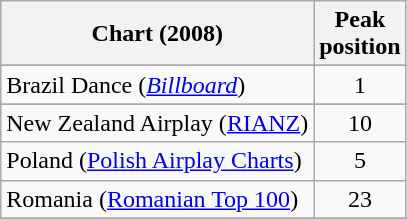<table class="wikitable sortable">
<tr>
<th>Chart (2008)</th>
<th>Peak<br>position</th>
</tr>
<tr>
</tr>
<tr>
</tr>
<tr>
<td>Brazil Dance (<a href='#'><em>Billboard</em></a>)</td>
<td style="text-align:center;">1</td>
</tr>
<tr>
</tr>
<tr>
</tr>
<tr>
</tr>
<tr>
</tr>
<tr>
</tr>
<tr>
</tr>
<tr>
<td>New Zealand Airplay (<a href='#'>RIANZ</a>)</td>
<td style="text-align:center;">10</td>
</tr>
<tr>
<td>Poland (<a href='#'>Polish Airplay Charts</a>)</td>
<td style="text-align:center;">5</td>
</tr>
<tr>
<td>Romania (<a href='#'>Romanian Top 100</a>)</td>
<td style="text-align:center;">23</td>
</tr>
<tr>
</tr>
<tr>
</tr>
<tr>
</tr>
<tr>
</tr>
<tr>
</tr>
<tr>
</tr>
</table>
